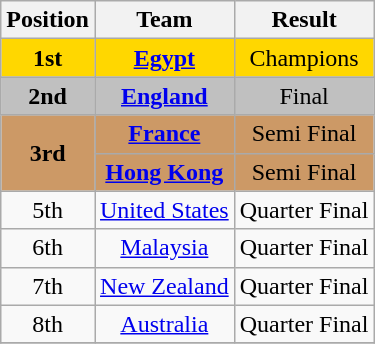<table class="wikitable" style="text-align: center;">
<tr>
<th>Position</th>
<th>Team</th>
<th>Result</th>
</tr>
<tr style="background:gold;">
<td><strong>1st</strong></td>
<td> <strong><a href='#'>Egypt</a></strong></td>
<td>Champions</td>
</tr>
<tr style="background:silver;">
<td><strong>2nd</strong></td>
<td> <strong><a href='#'>England</a></strong></td>
<td>Final</td>
</tr>
<tr style="background:#c96;">
<td rowspan=2><strong>3rd</strong></td>
<td> <strong><a href='#'>France</a></strong></td>
<td>Semi Final</td>
</tr>
<tr style="background:#c96;">
<td> <strong><a href='#'>Hong Kong</a></strong></td>
<td>Semi Final</td>
</tr>
<tr>
<td>5th</td>
<td> <a href='#'>United States</a></td>
<td>Quarter Final</td>
</tr>
<tr>
<td>6th</td>
<td> <a href='#'>Malaysia</a></td>
<td>Quarter Final</td>
</tr>
<tr>
<td>7th</td>
<td> <a href='#'>New Zealand</a></td>
<td>Quarter Final</td>
</tr>
<tr>
<td>8th</td>
<td> <a href='#'>Australia</a></td>
<td>Quarter Final</td>
</tr>
<tr>
</tr>
</table>
